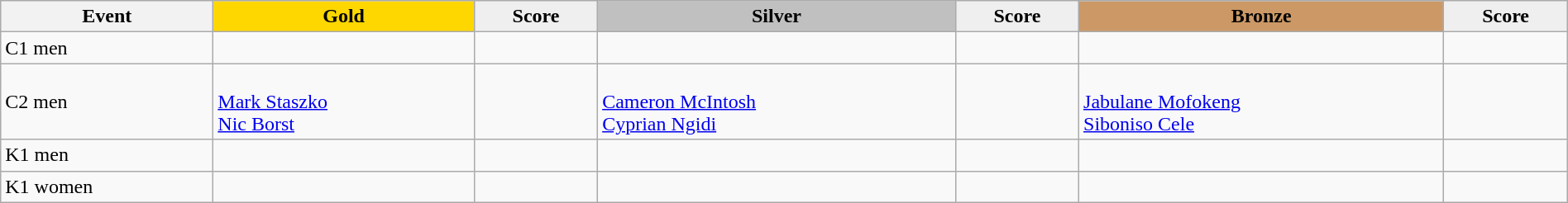<table class="wikitable" width=100%>
<tr>
<th>Event</th>
<td align=center bgcolor="gold"><strong>Gold</strong></td>
<td align=center bgcolor="EFEFEF"><strong>Score</strong></td>
<td align=center bgcolor="silver"><strong>Silver</strong></td>
<td align=center bgcolor="EFEFEF"><strong>Score</strong></td>
<td align=center bgcolor="CC9966"><strong>Bronze</strong></td>
<td align=center bgcolor="EFEFEF"><strong>Score</strong></td>
</tr>
<tr>
<td>C1 men</td>
<td></td>
<td></td>
<td></td>
<td></td>
<td></td>
<td></td>
</tr>
<tr>
<td>C2 men</td>
<td><br><a href='#'>Mark Staszko</a><br><a href='#'>Nic Borst</a></td>
<td></td>
<td><br><a href='#'>Cameron McIntosh</a><br><a href='#'>Cyprian Ngidi</a></td>
<td></td>
<td><br><a href='#'>Jabulane Mofokeng</a><br><a href='#'>Siboniso Cele</a></td>
<td></td>
</tr>
<tr>
<td>K1 men</td>
<td></td>
<td></td>
<td></td>
<td></td>
<td></td>
<td></td>
</tr>
<tr>
<td>K1 women</td>
<td></td>
<td></td>
<td></td>
<td></td>
<td></td>
<td></td>
</tr>
</table>
